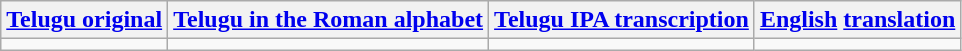<table class="wikitable">
<tr>
<th><a href='#'>Telugu original</a></th>
<th><a href='#'>Telugu in the Roman alphabet</a></th>
<th><a href='#'>Telugu IPA transcription</a></th>
<th><a href='#'>English</a> <a href='#'>translation</a></th>
</tr>
<tr style="text-align:center;white-space:nowrap;valign:top;">
<td></td>
<td></td>
<td></td>
<td></td>
</tr>
</table>
